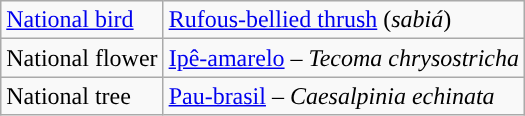<table class="wikitable">
<tr>
<td><a href='#'>National bird</a></td>
<td><a href='#'>Rufous-bellied thrush</a> (<em>sabiá</em>)</td>
</tr>
<tr>
<td>National flower</td>
<td><a href='#'>Ipê-amarelo</a> – <em>Tecoma chrysostricha</em></td>
</tr>
<tr>
<td>National tree</td>
<td><a href='#'>Pau-brasil</a> – <em>Caesalpinia echinata</em></td>
</tr>
</table>
